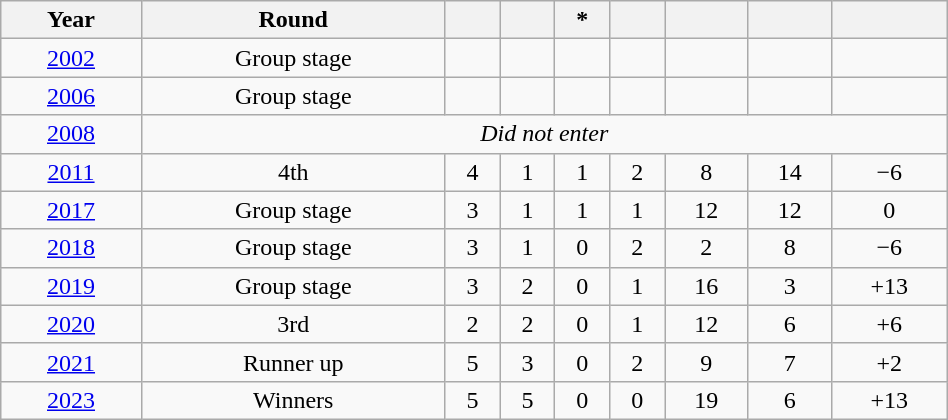<table class="wikitable" style="text-align: center; width:50%;">
<tr>
<th>Year</th>
<th>Round</th>
<th></th>
<th></th>
<th>*</th>
<th></th>
<th></th>
<th></th>
<th></th>
</tr>
<tr>
<td> <a href='#'>2002</a></td>
<td>Group stage</td>
<td></td>
<td></td>
<td></td>
<td></td>
<td></td>
<td></td>
<td></td>
</tr>
<tr>
<td> <a href='#'>2006</a></td>
<td>Group stage</td>
<td></td>
<td></td>
<td></td>
<td></td>
<td></td>
<td></td>
<td></td>
</tr>
<tr>
<td> <a href='#'>2008</a></td>
<td colspan =8><em>Did not enter</em></td>
</tr>
<tr>
<td> <a href='#'>2011</a></td>
<td>4th</td>
<td>4</td>
<td>1</td>
<td>1</td>
<td>2</td>
<td>8</td>
<td>14</td>
<td>−6</td>
</tr>
<tr>
<td> <a href='#'>2017</a></td>
<td>Group stage</td>
<td>3</td>
<td>1</td>
<td>1</td>
<td>1</td>
<td>12</td>
<td>12</td>
<td>0</td>
</tr>
<tr>
<td> <a href='#'>2018</a></td>
<td>Group stage</td>
<td>3</td>
<td>1</td>
<td>0</td>
<td>2</td>
<td>2</td>
<td>8</td>
<td>−6</td>
</tr>
<tr>
<td> <a href='#'>2019</a></td>
<td>Group stage</td>
<td>3</td>
<td>2</td>
<td>0</td>
<td>1</td>
<td>16</td>
<td>3</td>
<td>+13</td>
</tr>
<tr>
<td> <a href='#'>2020</a></td>
<td>3rd</td>
<td>2</td>
<td>2</td>
<td>0</td>
<td>1</td>
<td>12</td>
<td>6</td>
<td>+6</td>
</tr>
<tr>
<td> <a href='#'>2021</a></td>
<td>Runner up</td>
<td>5</td>
<td>3</td>
<td>0</td>
<td>2</td>
<td 9>9</td>
<td>7</td>
<td>+2</td>
</tr>
<tr>
<td> <a href='#'>2023</a></td>
<td>Winners</td>
<td>5</td>
<td>5</td>
<td>0</td>
<td>0</td>
<td>19</td>
<td>6</td>
<td>+13</td>
</tr>
</table>
